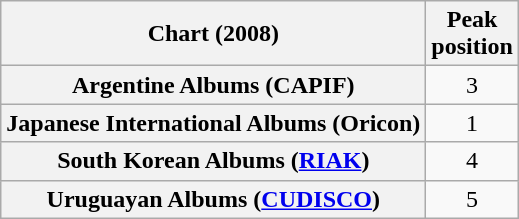<table class="wikitable plainrowheaders sortable" style="text-align:center;">
<tr>
<th scope="col">Chart (2008)</th>
<th scope="col">Peak<br>position</th>
</tr>
<tr>
<th scope="row">Argentine Albums (CAPIF)</th>
<td>3</td>
</tr>
<tr>
<th scope="row">Japanese International Albums (Oricon)</th>
<td>1</td>
</tr>
<tr>
<th scope="row">South Korean Albums (<a href='#'>RIAK</a>)</th>
<td>4</td>
</tr>
<tr>
<th scope="row">Uruguayan Albums (<a href='#'>CUDISCO</a>)</th>
<td>5</td>
</tr>
</table>
